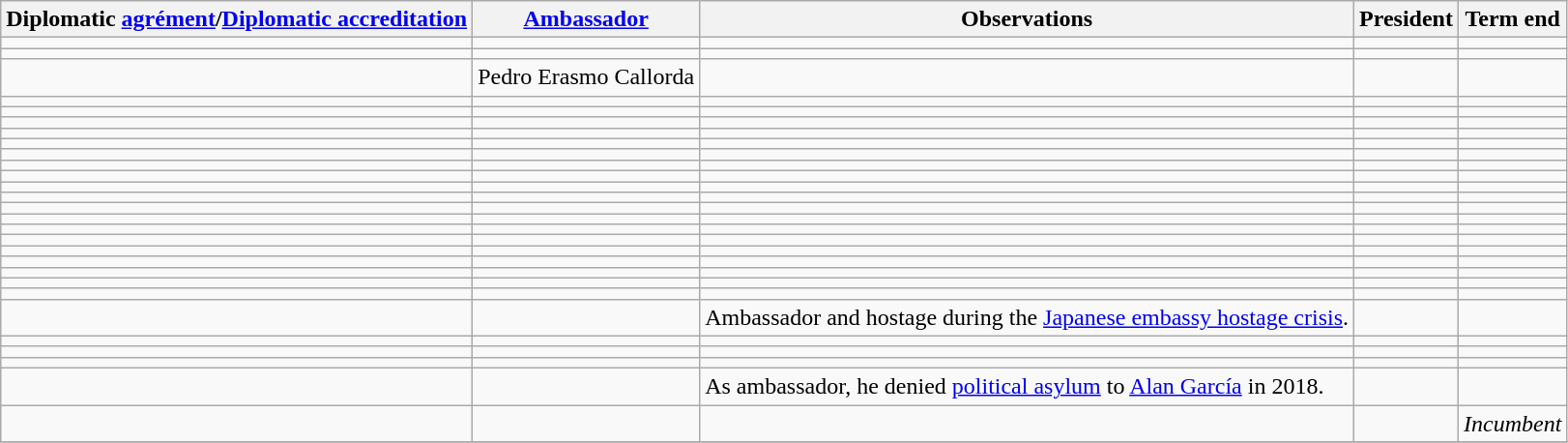<table class="wikitable sortable">
<tr>
<th>Diplomatic <a href='#'>agrément</a>/<a href='#'>Diplomatic accreditation</a></th>
<th><a href='#'>Ambassador</a></th>
<th>Observations</th>
<th>President</th>
<th>Term end</th>
</tr>
<tr>
<td></td>
<td></td>
<td></td>
<td></td>
<td></td>
</tr>
<tr>
<td></td>
<td></td>
<td></td>
<td></td>
<td></td>
</tr>
<tr>
<td></td>
<td>Pedro Erasmo Callorda</td>
<td></td>
<td></td>
<td></td>
</tr>
<tr>
<td></td>
<td></td>
<td></td>
<td></td>
<td></td>
</tr>
<tr>
<td></td>
<td></td>
<td></td>
<td></td>
<td></td>
</tr>
<tr>
<td></td>
<td></td>
<td></td>
<td></td>
<td></td>
</tr>
<tr>
<td></td>
<td></td>
<td></td>
<td></td>
<td></td>
</tr>
<tr>
<td></td>
<td></td>
<td></td>
<td></td>
<td></td>
</tr>
<tr>
<td></td>
<td></td>
<td></td>
<td></td>
<td></td>
</tr>
<tr>
<td></td>
<td></td>
<td></td>
<td></td>
<td></td>
</tr>
<tr>
<td></td>
<td></td>
<td></td>
<td></td>
<td></td>
</tr>
<tr>
<td></td>
<td></td>
<td></td>
<td></td>
<td></td>
</tr>
<tr>
<td></td>
<td></td>
<td></td>
<td></td>
<td></td>
</tr>
<tr>
<td></td>
<td></td>
<td></td>
<td></td>
<td></td>
</tr>
<tr>
<td></td>
<td></td>
<td></td>
<td></td>
<td></td>
</tr>
<tr>
<td></td>
<td></td>
<td></td>
<td></td>
<td></td>
</tr>
<tr>
<td></td>
<td></td>
<td></td>
<td></td>
<td></td>
</tr>
<tr>
<td></td>
<td></td>
<td></td>
<td></td>
<td></td>
</tr>
<tr>
<td></td>
<td></td>
<td></td>
<td></td>
<td></td>
</tr>
<tr>
<td></td>
<td></td>
<td></td>
<td></td>
<td></td>
</tr>
<tr>
<td></td>
<td></td>
<td></td>
<td></td>
<td></td>
</tr>
<tr>
<td></td>
<td></td>
<td></td>
<td></td>
<td></td>
</tr>
<tr>
<td></td>
<td></td>
<td>Ambassador and hostage during the <a href='#'>Japanese embassy hostage crisis</a>.</td>
<td></td>
<td></td>
</tr>
<tr>
<td></td>
<td></td>
<td></td>
<td></td>
<td></td>
</tr>
<tr>
<td></td>
<td></td>
<td></td>
<td></td>
<td></td>
</tr>
<tr>
<td></td>
<td></td>
<td></td>
<td></td>
<td></td>
</tr>
<tr>
<td></td>
<td></td>
<td>As ambassador, he denied <a href='#'>political asylum</a> to <a href='#'>Alan García</a> in 2018.</td>
<td></td>
<td></td>
</tr>
<tr>
<td></td>
<td></td>
<td></td>
<td></td>
<td><em>Incumbent</em></td>
</tr>
<tr>
</tr>
</table>
